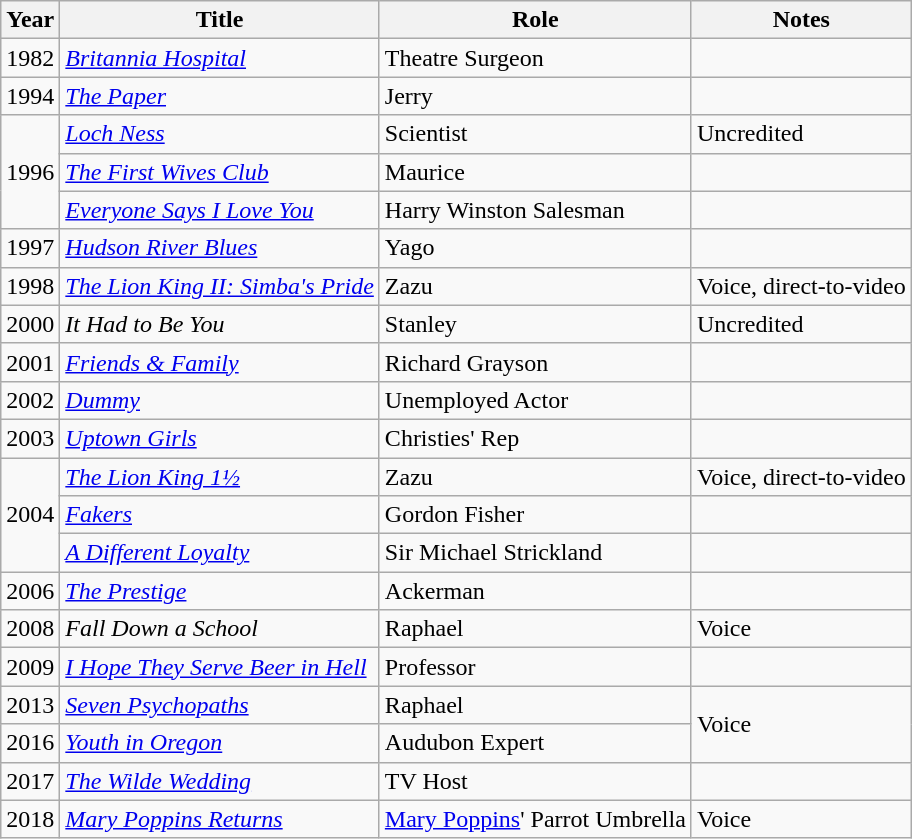<table class="wikitable sortable">
<tr>
<th>Year</th>
<th>Title</th>
<th>Role</th>
<th class="unsortable">Notes</th>
</tr>
<tr>
<td>1982</td>
<td><em><a href='#'>Britannia Hospital</a></em></td>
<td>Theatre Surgeon</td>
<td></td>
</tr>
<tr>
<td>1994</td>
<td data-sort-value="Paper, The"><em><a href='#'>The Paper</a></em></td>
<td>Jerry</td>
<td></td>
</tr>
<tr>
<td rowspan=3>1996</td>
<td><em><a href='#'>Loch Ness</a></em></td>
<td>Scientist</td>
<td>Uncredited</td>
</tr>
<tr>
<td data-sort-value="First Wives Club, The"><em><a href='#'>The First Wives Club</a></em></td>
<td>Maurice</td>
<td></td>
</tr>
<tr>
<td><em><a href='#'>Everyone Says I Love You</a></em></td>
<td>Harry Winston Salesman</td>
<td></td>
</tr>
<tr>
<td>1997</td>
<td><em><a href='#'>Hudson River Blues</a></em></td>
<td>Yago</td>
<td></td>
</tr>
<tr>
<td>1998</td>
<td data-sort-value="Lion King II: Simba's Pride, The"><em><a href='#'>The Lion King II: Simba's Pride</a></em></td>
<td>Zazu</td>
<td>Voice, direct-to-video</td>
</tr>
<tr>
<td>2000</td>
<td><em>It Had to Be You</em></td>
<td>Stanley</td>
<td>Uncredited</td>
</tr>
<tr>
<td>2001</td>
<td><em><a href='#'>Friends & Family</a></em></td>
<td>Richard Grayson</td>
<td></td>
</tr>
<tr>
<td>2002</td>
<td><em><a href='#'>Dummy</a></em></td>
<td>Unemployed Actor</td>
<td></td>
</tr>
<tr>
<td>2003</td>
<td><em><a href='#'>Uptown Girls</a></em></td>
<td>Christies' Rep</td>
<td></td>
</tr>
<tr>
<td rowspan=3>2004</td>
<td data-sort-value="Lion King 1½, The"><em><a href='#'>The Lion King 1½</a></em></td>
<td>Zazu</td>
<td>Voice, direct-to-video</td>
</tr>
<tr>
<td><em><a href='#'>Fakers</a></em></td>
<td>Gordon Fisher</td>
<td></td>
</tr>
<tr>
<td data-sort-value="Different Loyalty, A"><em><a href='#'>A Different Loyalty</a></em></td>
<td>Sir Michael Strickland</td>
<td></td>
</tr>
<tr>
<td>2006</td>
<td data-sort-value="Prestige, The"><em><a href='#'>The Prestige</a></em></td>
<td>Ackerman</td>
<td></td>
</tr>
<tr>
<td>2008</td>
<td><em>Fall Down a School</em></td>
<td>Raphael</td>
<td>Voice</td>
</tr>
<tr>
<td>2009</td>
<td><em><a href='#'>I Hope They Serve Beer in Hell</a></em></td>
<td>Professor</td>
<td></td>
</tr>
<tr>
<td>2013</td>
<td><em><a href='#'>Seven Psychopaths</a></em></td>
<td>Raphael</td>
<td rowspan="2">Voice</td>
</tr>
<tr>
<td>2016</td>
<td><em><a href='#'>Youth in Oregon</a></em></td>
<td>Audubon Expert</td>
</tr>
<tr>
<td>2017</td>
<td data-sort-value="Wilde Wedding, The"><em><a href='#'>The Wilde Wedding</a></em></td>
<td>TV Host</td>
<td></td>
</tr>
<tr>
<td>2018</td>
<td><em><a href='#'>Mary Poppins Returns</a></em></td>
<td><a href='#'>Mary Poppins</a>' Parrot Umbrella</td>
<td>Voice</td>
</tr>
</table>
